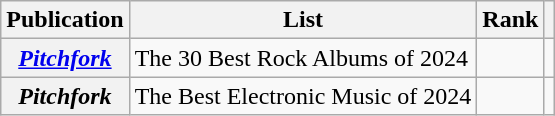<table class="wikitable sortable plainrowheaders">
<tr>
<th scope="col">Publication</th>
<th scope="col">List</th>
<th scope="col">Rank</th>
<th scope="col" class="unsortable"></th>
</tr>
<tr>
<th scope="row"><em><a href='#'>Pitchfork</a></em></th>
<td>The 30 Best Rock Albums of 2024</td>
<td></td>
<td></td>
</tr>
<tr>
<th scope="row"><em>Pitchfork</em></th>
<td>The Best Electronic Music of 2024</td>
<td></td>
<td></td>
</tr>
</table>
